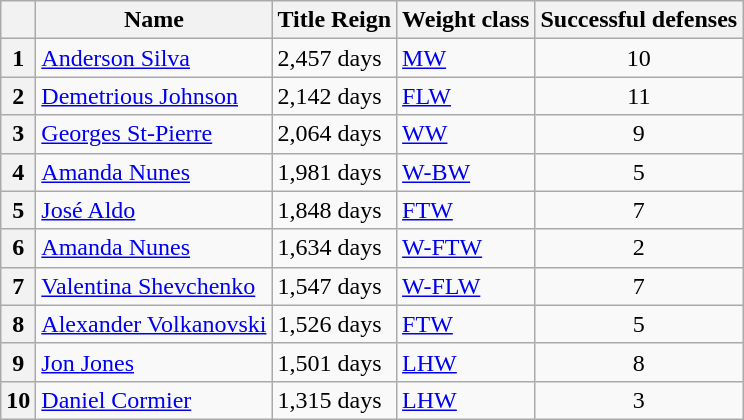<table class="sortable wikitable">
<tr>
<th></th>
<th>Name</th>
<th>Title Reign</th>
<th>Weight class</th>
<th>Successful defenses</th>
</tr>
<tr>
<th>1</th>
<td> <a href='#'>Anderson Silva</a></td>
<td>2,457 days</td>
<td><a href='#'>MW</a></td>
<td align=center>10</td>
</tr>
<tr>
<th>2</th>
<td> <a href='#'>Demetrious Johnson</a></td>
<td>2,142 days</td>
<td><a href='#'>FLW</a></td>
<td align=center>11</td>
</tr>
<tr>
<th>3</th>
<td> <a href='#'>Georges St-Pierre</a></td>
<td>2,064 days</td>
<td><a href='#'>WW</a></td>
<td align=center>9</td>
</tr>
<tr>
<th>4</th>
<td> <a href='#'>Amanda Nunes</a></td>
<td>1,981 days</td>
<td><a href='#'>W-BW</a></td>
<td align=center>5</td>
</tr>
<tr>
<th>5</th>
<td> <a href='#'>José Aldo</a></td>
<td>1,848 days</td>
<td><a href='#'>FTW</a></td>
<td align=center>7</td>
</tr>
<tr>
<th>6</th>
<td> <a href='#'>Amanda Nunes</a></td>
<td>1,634 days</td>
<td><a href='#'>W-FTW</a></td>
<td align=center>2</td>
</tr>
<tr>
<th>7</th>
<td> <a href='#'>Valentina Shevchenko</a></td>
<td>1,547 days</td>
<td><a href='#'>W-FLW</a></td>
<td align=center>7</td>
</tr>
<tr>
<th>8</th>
<td> <a href='#'>Alexander Volkanovski </a></td>
<td>1,526 days</td>
<td><a href='#'>FTW</a></td>
<td align=center>5</td>
</tr>
<tr>
<th>9</th>
<td> <a href='#'>Jon Jones</a></td>
<td>1,501 days</td>
<td><a href='#'>LHW</a></td>
<td align=center>8</td>
</tr>
<tr>
<th>10</th>
<td> <a href='#'>Daniel Cormier</a></td>
<td>1,315 days</td>
<td><a href='#'>LHW</a></td>
<td align=center>3</td>
</tr>
</table>
